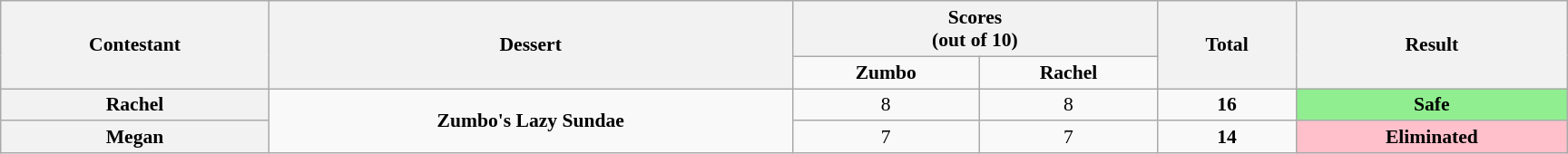<table class="wikitable plainrowheaders" style="text-align:center; font-size:90%; width:80em;">
<tr>
<th rowspan="2">Contestant</th>
<th rowspan="2">Dessert</th>
<th colspan="2">Scores<br>(out of 10)</th>
<th rowspan="2">Total<br></th>
<th rowspan="2">Result</th>
</tr>
<tr>
<td><strong>Zumbo</strong></td>
<td><strong>Rachel</strong></td>
</tr>
<tr>
<th>Rachel</th>
<td rowspan="2"><strong>Zumbo's Lazy Sundae</strong><br></td>
<td>8</td>
<td>8</td>
<td><strong>16</strong></td>
<td style="background:lightgreen;"><strong>Safe</strong></td>
</tr>
<tr>
<th>Megan</th>
<td>7</td>
<td>7</td>
<td><strong>14</strong></td>
<td style="background:pink;"><strong>Eliminated</strong></td>
</tr>
</table>
